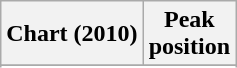<table class="wikitable sortable">
<tr>
<th>Chart (2010)</th>
<th>Peak<br>position</th>
</tr>
<tr>
</tr>
<tr>
</tr>
<tr>
</tr>
</table>
